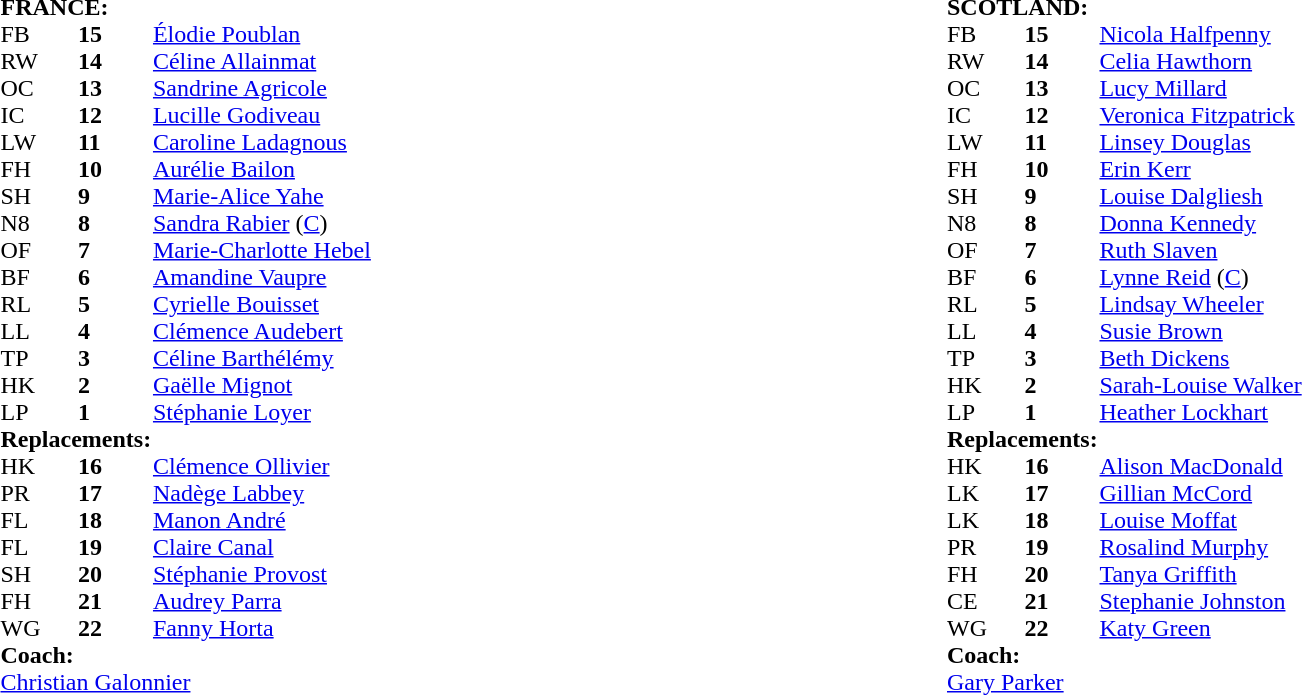<table style="width:100%">
<tr>
<td width="50%"><br><table cellspacing="0" cellpadding="0">
<tr>
<td colspan="4"><strong>FRANCE:</strong></td>
</tr>
<tr>
<th width="4%"></th>
<th width="4%"></th>
<th width="21%"></th>
<th width="21%"></th>
</tr>
<tr>
<td>FB</td>
<td><strong>15</strong></td>
<td><a href='#'>Élodie Poublan</a></td>
</tr>
<tr>
<td>RW</td>
<td><strong>14</strong></td>
<td><a href='#'>Céline Allainmat</a></td>
<td></td>
</tr>
<tr>
<td>OC</td>
<td><strong>13</strong></td>
<td><a href='#'>Sandrine Agricole</a></td>
</tr>
<tr>
<td>IC</td>
<td><strong>12</strong></td>
<td><a href='#'>Lucille Godiveau</a></td>
</tr>
<tr>
<td>LW</td>
<td><strong>11</strong></td>
<td><a href='#'>Caroline Ladagnous</a></td>
</tr>
<tr>
<td>FH</td>
<td><strong>10</strong></td>
<td><a href='#'>Aurélie Bailon</a></td>
</tr>
<tr>
<td>SH</td>
<td><strong>9</strong></td>
<td><a href='#'>Marie-Alice Yahe</a></td>
<td></td>
</tr>
<tr>
<td>N8</td>
<td><strong>8</strong></td>
<td><a href='#'>Sandra Rabier</a> (<a href='#'>C</a>)</td>
<td></td>
</tr>
<tr>
<td>OF</td>
<td><strong>7</strong></td>
<td><a href='#'>Marie-Charlotte Hebel</a></td>
<td></td>
</tr>
<tr>
<td>BF</td>
<td><strong>6</strong></td>
<td><a href='#'>Amandine Vaupre</a></td>
</tr>
<tr>
<td>RL</td>
<td><strong>5</strong></td>
<td><a href='#'>Cyrielle Bouisset</a></td>
</tr>
<tr>
<td>LL</td>
<td><strong>4</strong></td>
<td><a href='#'>Clémence Audebert</a></td>
<td></td>
</tr>
<tr>
<td>TP</td>
<td><strong>3</strong></td>
<td><a href='#'>Céline Barthélémy</a></td>
<td></td>
</tr>
<tr>
<td>HK</td>
<td><strong>2</strong></td>
<td><a href='#'>Gaëlle Mignot</a></td>
</tr>
<tr>
<td>LP</td>
<td><strong>1</strong></td>
<td><a href='#'>Stéphanie Loyer</a></td>
<td> </td>
</tr>
<tr>
<td colspan=4><strong>Replacements:</strong></td>
</tr>
<tr>
<td>HK</td>
<td><strong>16</strong></td>
<td><a href='#'>Clémence Ollivier</a></td>
<td></td>
</tr>
<tr>
<td>PR</td>
<td><strong>17</strong></td>
<td><a href='#'>Nadège Labbey</a></td>
<td> </td>
</tr>
<tr>
<td>FL</td>
<td><strong>18</strong></td>
<td><a href='#'>Manon André</a></td>
<td></td>
</tr>
<tr>
<td>FL</td>
<td><strong>19</strong></td>
<td><a href='#'>Claire Canal</a></td>
<td></td>
</tr>
<tr>
<td>SH</td>
<td><strong>20</strong></td>
<td><a href='#'>Stéphanie Provost</a></td>
<td></td>
</tr>
<tr>
<td>FH</td>
<td><strong>21</strong></td>
<td><a href='#'>Audrey Parra</a></td>
</tr>
<tr>
<td>WG</td>
<td><strong>22</strong></td>
<td><a href='#'>Fanny Horta</a></td>
<td></td>
</tr>
<tr>
<td colspan="4"><strong>Coach:</strong></td>
</tr>
<tr>
<td colspan="4"> <a href='#'>Christian Galonnier</a></td>
</tr>
<tr>
</tr>
</table>
</td>
<td width="50%"><br><table cellspacing="0" cellpadding="0">
<tr>
<td colspan="4"><strong>SCOTLAND:</strong></td>
</tr>
<tr>
<th width="4%"></th>
<th width="4%"></th>
<th width="21%"></th>
<th width="21%"></th>
</tr>
<tr>
<td>FB</td>
<td><strong>15</strong></td>
<td><a href='#'>Nicola Halfpenny</a></td>
</tr>
<tr>
<td>RW</td>
<td><strong>14</strong></td>
<td><a href='#'>Celia Hawthorn</a></td>
<td></td>
</tr>
<tr>
<td>OC</td>
<td><strong>13</strong></td>
<td><a href='#'>Lucy Millard</a></td>
<td></td>
</tr>
<tr>
<td>IC</td>
<td><strong>12</strong></td>
<td><a href='#'>Veronica Fitzpatrick</a></td>
</tr>
<tr>
<td>LW</td>
<td><strong>11</strong></td>
<td><a href='#'>Linsey Douglas</a></td>
</tr>
<tr>
<td>FH</td>
<td><strong>10</strong></td>
<td><a href='#'>Erin Kerr</a></td>
</tr>
<tr>
<td>SH</td>
<td><strong>9</strong></td>
<td><a href='#'>Louise Dalgliesh</a></td>
</tr>
<tr>
<td>N8</td>
<td><strong>8</strong></td>
<td><a href='#'>Donna Kennedy</a></td>
</tr>
<tr>
<td>OF</td>
<td><strong>7</strong></td>
<td><a href='#'>Ruth Slaven</a></td>
</tr>
<tr>
<td>BF</td>
<td><strong>6</strong></td>
<td><a href='#'>Lynne Reid</a> (<a href='#'>C</a>)</td>
</tr>
<tr>
<td>RL</td>
<td><strong>5</strong></td>
<td><a href='#'>Lindsay Wheeler</a></td>
</tr>
<tr>
<td>LL</td>
<td><strong>4</strong></td>
<td><a href='#'>Susie Brown</a></td>
</tr>
<tr>
<td>TP</td>
<td><strong>3</strong></td>
<td><a href='#'>Beth Dickens</a></td>
<td></td>
</tr>
<tr>
<td>HK</td>
<td><strong>2</strong></td>
<td><a href='#'>Sarah-Louise Walker</a></td>
</tr>
<tr>
<td>LP</td>
<td><strong>1</strong></td>
<td><a href='#'>Heather Lockhart</a></td>
</tr>
<tr>
<td colspan=4><strong>Replacements:</strong></td>
</tr>
<tr>
<td>HK</td>
<td><strong>16</strong></td>
<td><a href='#'>Alison MacDonald</a></td>
</tr>
<tr>
<td>LK</td>
<td><strong>17</strong></td>
<td><a href='#'>Gillian McCord</a></td>
<td></td>
</tr>
<tr>
<td>LK</td>
<td><strong>18</strong></td>
<td><a href='#'>Louise Moffat</a></td>
</tr>
<tr>
<td>PR</td>
<td><strong>19</strong></td>
<td><a href='#'>Rosalind Murphy</a></td>
</tr>
<tr>
<td>FH</td>
<td><strong>20</strong></td>
<td><a href='#'>Tanya Griffith</a></td>
</tr>
<tr>
<td>CE</td>
<td><strong>21</strong></td>
<td><a href='#'>Stephanie Johnston</a></td>
<td></td>
</tr>
<tr>
<td>WG</td>
<td><strong>22</strong></td>
<td><a href='#'>Katy Green</a></td>
<td></td>
</tr>
<tr>
<td colspan="4"><strong>Coach:</strong></td>
</tr>
<tr>
<td colspan="4"> <a href='#'>Gary Parker</a></td>
</tr>
<tr>
</tr>
</table>
</td>
</tr>
</table>
